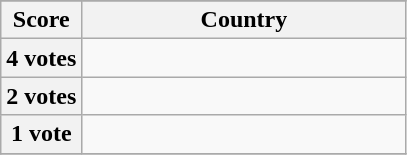<table class="wikitable">
<tr>
</tr>
<tr>
<th scope="col">Score</th>
<th scope="col">Country</th>
</tr>
<tr>
<th scope="row" width=20%>4 votes</th>
<td></td>
</tr>
<tr>
<th scope="row" width=20%>2 votes</th>
<td></td>
</tr>
<tr>
<th scope="row" width=20%>1 vote</th>
<td></td>
</tr>
<tr>
</tr>
</table>
